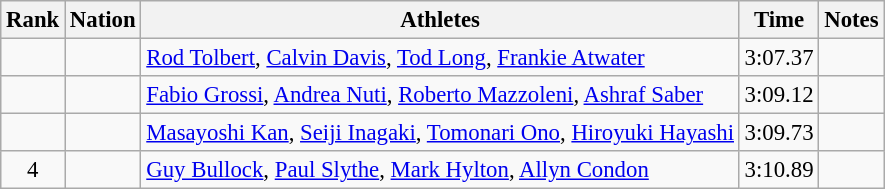<table class="wikitable sortable" style="text-align:center; font-size:95%">
<tr>
<th>Rank</th>
<th>Nation</th>
<th>Athletes</th>
<th>Time</th>
<th>Notes</th>
</tr>
<tr>
<td></td>
<td align=left></td>
<td align=left><a href='#'>Rod Tolbert</a>, <a href='#'>Calvin Davis</a>, <a href='#'>Tod Long</a>, <a href='#'>Frankie Atwater</a></td>
<td>3:07.37</td>
<td></td>
</tr>
<tr>
<td></td>
<td align=left></td>
<td align=left><a href='#'>Fabio Grossi</a>, <a href='#'>Andrea Nuti</a>, <a href='#'>Roberto Mazzoleni</a>, <a href='#'>Ashraf Saber</a></td>
<td>3:09.12</td>
<td></td>
</tr>
<tr>
<td></td>
<td align=left></td>
<td align=left><a href='#'>Masayoshi Kan</a>, <a href='#'>Seiji Inagaki</a>, <a href='#'>Tomonari Ono</a>, <a href='#'>Hiroyuki Hayashi</a></td>
<td>3:09.73</td>
<td></td>
</tr>
<tr>
<td>4</td>
<td align=left></td>
<td align=left><a href='#'>Guy Bullock</a>, <a href='#'>Paul Slythe</a>, <a href='#'>Mark Hylton</a>, <a href='#'>Allyn Condon</a></td>
<td>3:10.89</td>
<td></td>
</tr>
</table>
